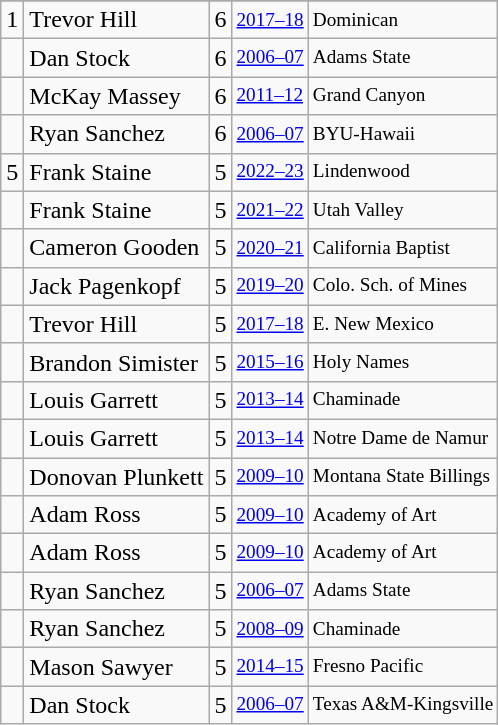<table class="wikitable">
<tr>
</tr>
<tr>
<td>1</td>
<td>Trevor Hill</td>
<td>6</td>
<td style="font-size:80%;"><a href='#'>2017–18</a></td>
<td style="font-size:80%;">Dominican</td>
</tr>
<tr>
<td></td>
<td>Dan Stock</td>
<td>6</td>
<td style="font-size:80%;"><a href='#'>2006–07</a></td>
<td style="font-size:80%;">Adams State</td>
</tr>
<tr>
<td></td>
<td>McKay Massey</td>
<td>6</td>
<td style="font-size:80%;"><a href='#'>2011–12</a></td>
<td style="font-size:80%;">Grand Canyon</td>
</tr>
<tr>
<td></td>
<td>Ryan Sanchez</td>
<td>6</td>
<td style="font-size:80%;"><a href='#'>2006–07</a></td>
<td style="font-size:80%;">BYU-Hawaii</td>
</tr>
<tr>
<td>5</td>
<td>Frank Staine</td>
<td>5</td>
<td style="font-size:80%;"><a href='#'>2022–23</a></td>
<td style="font-size:80%;">Lindenwood</td>
</tr>
<tr>
<td></td>
<td>Frank Staine</td>
<td>5</td>
<td style="font-size:80%;"><a href='#'>2021–22</a></td>
<td style="font-size:80%;">Utah Valley</td>
</tr>
<tr>
<td></td>
<td>Cameron Gooden</td>
<td>5</td>
<td style="font-size:80%;"><a href='#'>2020–21</a></td>
<td style="font-size:80%;">California Baptist</td>
</tr>
<tr>
<td></td>
<td>Jack Pagenkopf</td>
<td>5</td>
<td style="font-size:80%;"><a href='#'>2019–20</a></td>
<td style="font-size:80%;">Colo. Sch. of Mines</td>
</tr>
<tr>
<td></td>
<td>Trevor Hill</td>
<td>5</td>
<td style="font-size:80%;"><a href='#'>2017–18</a></td>
<td style="font-size:80%;">E. New Mexico</td>
</tr>
<tr>
<td></td>
<td>Brandon Simister</td>
<td>5</td>
<td style="font-size:80%;"><a href='#'>2015–16</a></td>
<td style="font-size:80%;">Holy Names</td>
</tr>
<tr>
<td></td>
<td>Louis Garrett</td>
<td>5</td>
<td style="font-size:80%;"><a href='#'>2013–14</a></td>
<td style="font-size:80%;">Chaminade</td>
</tr>
<tr>
<td></td>
<td>Louis Garrett</td>
<td>5</td>
<td style="font-size:80%;"><a href='#'>2013–14</a></td>
<td style="font-size:80%;">Notre Dame de Namur</td>
</tr>
<tr>
<td></td>
<td>Donovan Plunkett</td>
<td>5</td>
<td style="font-size:80%;"><a href='#'>2009–10</a></td>
<td style="font-size:80%;">Montana State Billings</td>
</tr>
<tr>
<td></td>
<td>Adam Ross</td>
<td>5</td>
<td style="font-size:80%;"><a href='#'>2009–10</a></td>
<td style="font-size:80%;">Academy of Art</td>
</tr>
<tr>
<td></td>
<td>Adam Ross</td>
<td>5</td>
<td style="font-size:80%;"><a href='#'>2009–10</a></td>
<td style="font-size:80%;">Academy of Art</td>
</tr>
<tr>
<td></td>
<td>Ryan Sanchez</td>
<td>5</td>
<td style="font-size:80%;"><a href='#'>2006–07</a></td>
<td style="font-size:80%;">Adams State</td>
</tr>
<tr>
<td></td>
<td>Ryan Sanchez</td>
<td>5</td>
<td style="font-size:80%;"><a href='#'>2008–09</a></td>
<td style="font-size:80%;">Chaminade</td>
</tr>
<tr>
<td></td>
<td>Mason Sawyer</td>
<td>5</td>
<td style="font-size:80%;"><a href='#'>2014–15</a></td>
<td style="font-size:80%;">Fresno Pacific</td>
</tr>
<tr>
<td></td>
<td>Dan Stock</td>
<td>5</td>
<td style="font-size:80%;"><a href='#'>2006–07</a></td>
<td style="font-size:80%;">Texas A&M-Kingsville</td>
</tr>
</table>
